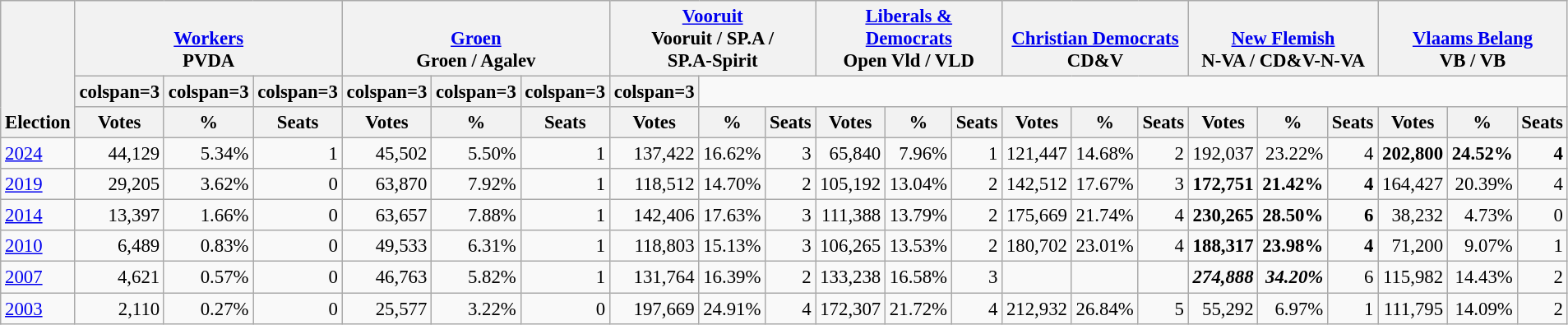<table class="wikitable" border="1" style="font-size:95%; text-align:right;">
<tr>
<th style="text-align:left;" valign=bottom rowspan=3>Election</th>
<th valign=bottom colspan=3><a href='#'>Workers</a><br>PVDA</th>
<th valign=bottom colspan=3><a href='#'>Groen</a><br>Groen / Agalev</th>
<th valign=bottom colspan=3><a href='#'>Vooruit</a><br>Vooruit / SP.A /<br>SP.A-Spirit</th>
<th valign=bottom colspan=3><a href='#'>Liberals & Democrats</a><br>Open Vld / VLD</th>
<th valign=bottom colspan=3><a href='#'>Christian Democrats</a><br>CD&V</th>
<th valign=bottom colspan=3><a href='#'>New Flemish</a><br>N-VA / CD&V-N-VA</th>
<th valign=bottom colspan=3><a href='#'>Vlaams Belang</a><br>VB / VB</th>
</tr>
<tr>
<th>colspan=3 </th>
<th>colspan=3 </th>
<th>colspan=3 </th>
<th>colspan=3 </th>
<th>colspan=3 </th>
<th>colspan=3 </th>
<th>colspan=3 </th>
</tr>
<tr>
<th>Votes</th>
<th>%</th>
<th>Seats</th>
<th>Votes</th>
<th>%</th>
<th>Seats</th>
<th>Votes</th>
<th>%</th>
<th>Seats</th>
<th>Votes</th>
<th>%</th>
<th>Seats</th>
<th>Votes</th>
<th>%</th>
<th>Seats</th>
<th>Votes</th>
<th>%</th>
<th>Seats</th>
<th>Votes</th>
<th>%</th>
<th>Seats</th>
</tr>
<tr>
<td align=left><a href='#'>2024</a></td>
<td>44,129</td>
<td>5.34%</td>
<td>1</td>
<td>45,502</td>
<td>5.50%</td>
<td>1</td>
<td>137,422</td>
<td>16.62%</td>
<td>3</td>
<td>65,840</td>
<td>7.96%</td>
<td>1</td>
<td>121,447</td>
<td>14.68%</td>
<td>2</td>
<td>192,037</td>
<td>23.22%</td>
<td>4</td>
<td><strong>202,800</strong></td>
<td><strong>24.52%</strong></td>
<td><strong>4</strong></td>
</tr>
<tr>
<td align=left><a href='#'>2019</a></td>
<td>29,205</td>
<td>3.62%</td>
<td>0</td>
<td>63,870</td>
<td>7.92%</td>
<td>1</td>
<td>118,512</td>
<td>14.70%</td>
<td>2</td>
<td>105,192</td>
<td>13.04%</td>
<td>2</td>
<td>142,512</td>
<td>17.67%</td>
<td>3</td>
<td><strong>172,751</strong></td>
<td><strong>21.42%</strong></td>
<td><strong>4</strong></td>
<td>164,427</td>
<td>20.39%</td>
<td>4</td>
</tr>
<tr>
<td align=left><a href='#'>2014</a></td>
<td>13,397</td>
<td>1.66%</td>
<td>0</td>
<td>63,657</td>
<td>7.88%</td>
<td>1</td>
<td>142,406</td>
<td>17.63%</td>
<td>3</td>
<td>111,388</td>
<td>13.79%</td>
<td>2</td>
<td>175,669</td>
<td>21.74%</td>
<td>4</td>
<td><strong>230,265</strong></td>
<td><strong>28.50%</strong></td>
<td><strong>6</strong></td>
<td>38,232</td>
<td>4.73%</td>
<td>0</td>
</tr>
<tr>
<td align=left><a href='#'>2010</a></td>
<td>6,489</td>
<td>0.83%</td>
<td>0</td>
<td>49,533</td>
<td>6.31%</td>
<td>1</td>
<td>118,803</td>
<td>15.13%</td>
<td>3</td>
<td>106,265</td>
<td>13.53%</td>
<td>2</td>
<td>180,702</td>
<td>23.01%</td>
<td>4</td>
<td><strong>188,317</strong></td>
<td><strong>23.98%</strong></td>
<td><strong>4</strong></td>
<td>71,200</td>
<td>9.07%</td>
<td>1</td>
</tr>
<tr>
<td align=left><a href='#'>2007</a></td>
<td>4,621</td>
<td>0.57%</td>
<td>0</td>
<td>46,763</td>
<td>5.82%</td>
<td>1</td>
<td>131,764</td>
<td>16.39%</td>
<td>2</td>
<td>133,238</td>
<td>16.58%</td>
<td>3</td>
<td></td>
<td></td>
<td></td>
<td><strong><em>274,888</em></strong></td>
<td><strong><em>34.20<em>%<strong></td>
<td></em></strong>6<strong><em></td>
<td>115,982</td>
<td>14.43%</td>
<td>2</td>
</tr>
<tr>
<td align=left><a href='#'>2003</a></td>
<td>2,110</td>
<td>0.27%</td>
<td>0</td>
<td>25,577</td>
<td>3.22%</td>
<td>0</td>
<td>197,669</td>
<td>24.91%</td>
<td>4</td>
<td>172,307</td>
<td>21.72%</td>
<td>4</td>
<td></strong>212,932<strong></td>
<td></strong>26.84%<strong></td>
<td></strong>5<strong></td>
<td>55,292</td>
<td>6.97%</td>
<td>1</td>
<td>111,795</td>
<td>14.09%</td>
<td>2</td>
</tr>
</table>
